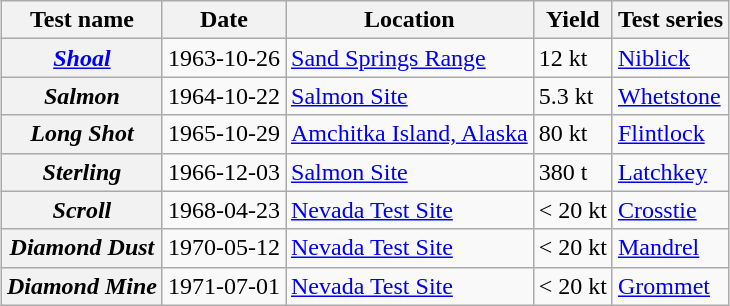<table class="sortable wikitable" style="margin:auto;">
<tr>
<th>Test name</th>
<th>Date</th>
<th>Location</th>
<th>Yield</th>
<th>Test series</th>
</tr>
<tr>
<th><em><a href='#'>Shoal</a></em></th>
<td>1963-10-26</td>
<td><a href='#'>Sand Springs Range</a> </td>
<td>12 kt</td>
<td><a href='#'>Niblick</a></td>
</tr>
<tr>
<th><em>Salmon</em></th>
<td>1964-10-22</td>
<td><a href='#'>Salmon Site</a> </td>
<td>5.3 kt</td>
<td><a href='#'>Whetstone</a></td>
</tr>
<tr>
<th><em>Long Shot</em></th>
<td>1965-10-29</td>
<td><a href='#'>Amchitka Island, Alaska</a> </td>
<td>80 kt</td>
<td><a href='#'>Flintlock</a></td>
</tr>
<tr>
<th><em>Sterling</em></th>
<td>1966-12-03</td>
<td><a href='#'>Salmon Site</a> </td>
<td>380 t</td>
<td><a href='#'>Latchkey</a></td>
</tr>
<tr>
<th><em>Scroll</em></th>
<td>1968-04-23</td>
<td><a href='#'>Nevada Test Site</a> </td>
<td>< 20 kt</td>
<td><a href='#'>Crosstie</a></td>
</tr>
<tr>
<th><em>Diamond Dust</em></th>
<td>1970-05-12</td>
<td><a href='#'>Nevada Test Site</a> </td>
<td>< 20 kt</td>
<td><a href='#'>Mandrel</a></td>
</tr>
<tr>
<th><em>Diamond Mine</em></th>
<td>1971-07-01</td>
<td><a href='#'>Nevada Test Site</a> </td>
<td>< 20 kt</td>
<td><a href='#'>Grommet</a></td>
</tr>
</table>
